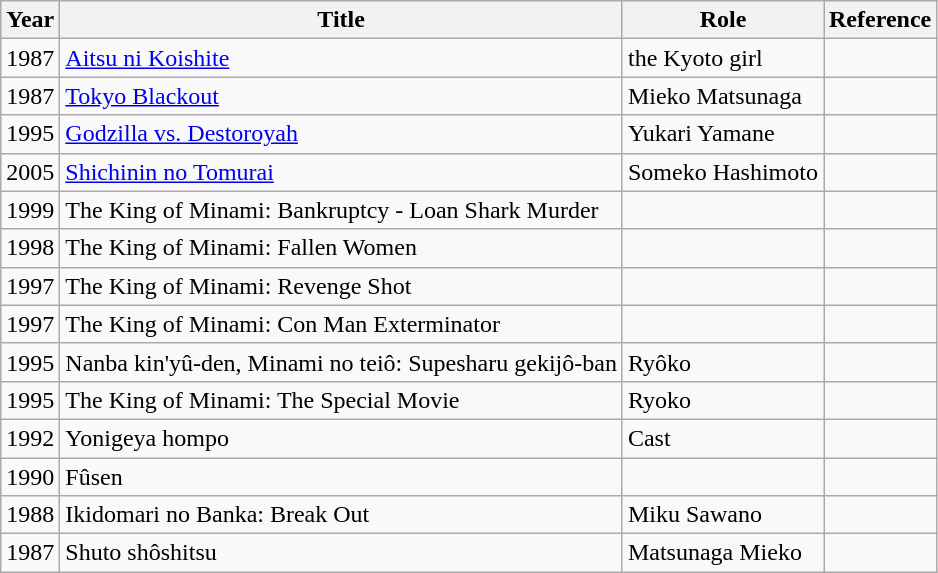<table class="wikitable">
<tr>
<th>Year</th>
<th>Title</th>
<th>Role</th>
<th>Reference</th>
</tr>
<tr>
<td>1987</td>
<td><a href='#'>Aitsu ni Koishite</a></td>
<td>the Kyoto girl</td>
<td></td>
</tr>
<tr>
<td>1987</td>
<td><a href='#'>Tokyo Blackout</a></td>
<td>Mieko Matsunaga</td>
<td></td>
</tr>
<tr>
<td>1995</td>
<td><a href='#'>Godzilla vs. Destoroyah</a></td>
<td>Yukari Yamane</td>
<td></td>
</tr>
<tr>
<td>2005</td>
<td><a href='#'>Shichinin no Tomurai</a></td>
<td>Someko Hashimoto</td>
<td></td>
</tr>
<tr>
<td>1999</td>
<td>The King of Minami: Bankruptcy - Loan Shark Murder</td>
<td></td>
<td></td>
</tr>
<tr>
<td>1998</td>
<td>The King of Minami: Fallen Women</td>
<td></td>
<td></td>
</tr>
<tr>
<td>1997</td>
<td>The King of Minami: Revenge Shot</td>
<td></td>
<td></td>
</tr>
<tr>
<td>1997</td>
<td>The King of Minami: Con Man Exterminator</td>
<td></td>
<td></td>
</tr>
<tr>
<td>1995</td>
<td>Nanba kin'yû-den, Minami no teiô: Supesharu gekijô-ban</td>
<td>Ryôko</td>
<td></td>
</tr>
<tr>
<td>1995</td>
<td>The King of Minami: The Special Movie</td>
<td>Ryoko</td>
<td></td>
</tr>
<tr>
<td>1992</td>
<td>Yonigeya hompo</td>
<td>Cast</td>
<td></td>
</tr>
<tr>
<td>1990</td>
<td>Fûsen</td>
<td></td>
<td></td>
</tr>
<tr>
<td>1988</td>
<td>Ikidomari no Banka: Break Out</td>
<td>Miku Sawano</td>
<td></td>
</tr>
<tr>
<td>1987</td>
<td>Shuto shôshitsu</td>
<td>Matsunaga Mieko</td>
<td></td>
</tr>
</table>
